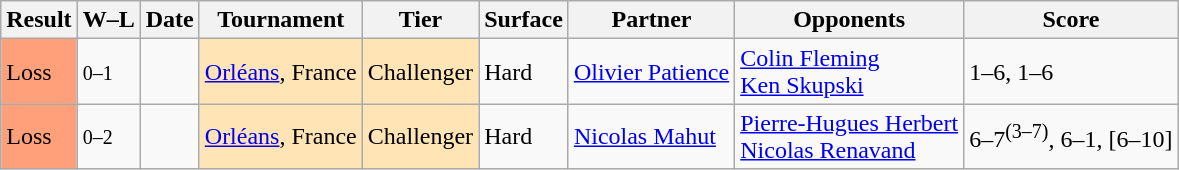<table class="sortable wikitable">
<tr>
<th>Result</th>
<th class="unsortable">W–L</th>
<th>Date</th>
<th>Tournament</th>
<th>Tier</th>
<th>Surface</th>
<th>Partner</th>
<th>Opponents</th>
<th class="unsortable">Score</th>
</tr>
<tr>
<td style="background:#ffa07a;">Loss</td>
<td><small>0–1</small></td>
<td></td>
<td style="background:moccasin;"><a href='#'>Orléans</a>, France</td>
<td style="background:moccasin;">Challenger</td>
<td>Hard</td>
<td> <a href='#'>Olivier Patience</a></td>
<td> <a href='#'>Colin Fleming</a> <br>  <a href='#'>Ken Skupski</a></td>
<td>1–6, 1–6</td>
</tr>
<tr>
<td style="background:#ffa07a;">Loss</td>
<td><small>0–2</small></td>
<td></td>
<td style="background:moccasin;"><a href='#'>Orléans</a>, France</td>
<td style="background:moccasin;">Challenger</td>
<td>Hard</td>
<td> <a href='#'>Nicolas Mahut</a></td>
<td> <a href='#'>Pierre-Hugues Herbert</a> <br>  <a href='#'>Nicolas Renavand</a></td>
<td>6–7<sup>(3–7)</sup>, 6–1, [6–10]</td>
</tr>
</table>
